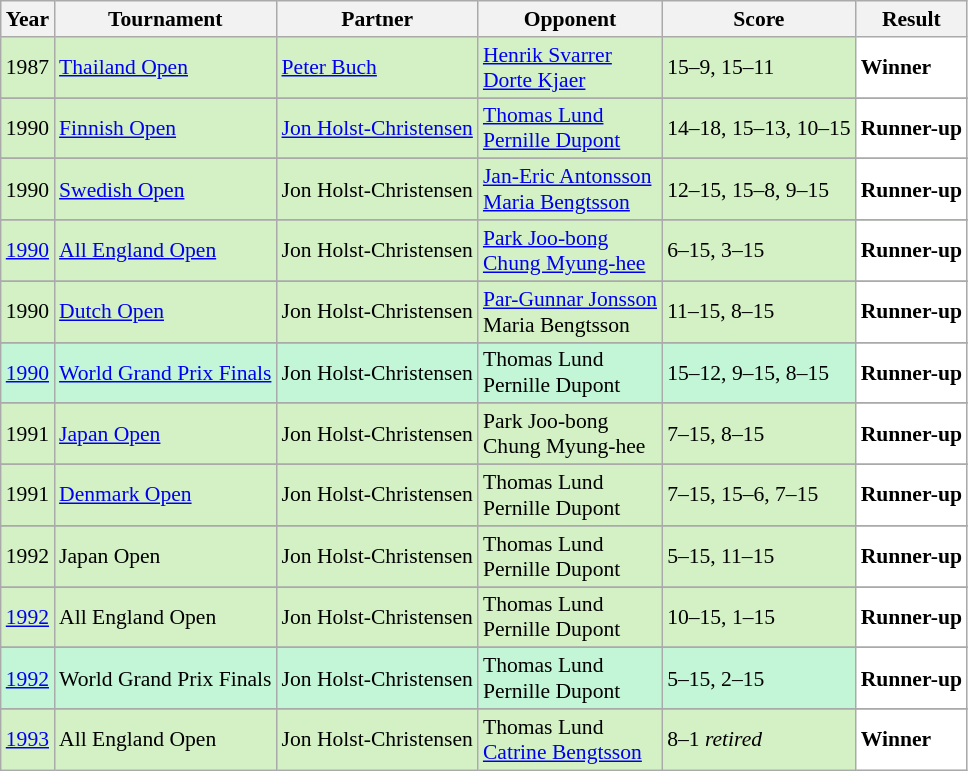<table class="sortable wikitable" style="font-size: 90%;">
<tr>
<th>Year</th>
<th>Tournament</th>
<th>Partner</th>
<th>Opponent</th>
<th>Score</th>
<th>Result</th>
</tr>
<tr style="background:#D4F1C5">
<td align="center">1987</td>
<td align="left"><a href='#'>Thailand Open</a></td>
<td align="left"> <a href='#'>Peter Buch</a></td>
<td align="left"> <a href='#'>Henrik Svarrer</a> <br>  <a href='#'>Dorte Kjaer</a></td>
<td align="left">15–9, 15–11</td>
<td style="text-align:left; background: white"> <strong>Winner</strong></td>
</tr>
<tr>
</tr>
<tr style="background:#D4F1C5">
<td align="center">1990</td>
<td align="left"><a href='#'>Finnish Open</a></td>
<td align="left"> <a href='#'>Jon Holst-Christensen</a></td>
<td align="left"> <a href='#'>Thomas Lund</a> <br>  <a href='#'>Pernille Dupont</a></td>
<td align="left">14–18, 15–13, 10–15</td>
<td style="text-align:left; background:white"> <strong>Runner-up</strong></td>
</tr>
<tr>
</tr>
<tr style="background:#D4F1C5">
<td align="center">1990</td>
<td align="left"><a href='#'>Swedish Open</a></td>
<td align="left"> Jon Holst-Christensen</td>
<td align="left"> <a href='#'>Jan-Eric Antonsson</a> <br>  <a href='#'>Maria Bengtsson</a></td>
<td align="left">12–15, 15–8, 9–15</td>
<td style="text-align:left; background:white"> <strong>Runner-up</strong></td>
</tr>
<tr>
</tr>
<tr style="background:#D4F1C5">
<td align="center"><a href='#'>1990</a></td>
<td align="left"><a href='#'>All England Open</a></td>
<td align="left"> Jon Holst-Christensen</td>
<td align="left"> <a href='#'>Park Joo-bong</a> <br>  <a href='#'>Chung Myung-hee</a></td>
<td align="left">6–15, 3–15</td>
<td style="text-align:left; background:white"> <strong>Runner-up</strong></td>
</tr>
<tr>
</tr>
<tr style="background:#D4F1C5">
<td align="center">1990</td>
<td align="left"><a href='#'>Dutch Open</a></td>
<td align="left"> Jon Holst-Christensen</td>
<td align="left"> <a href='#'>Par-Gunnar Jonsson</a> <br>  Maria Bengtsson</td>
<td align="left">11–15, 8–15</td>
<td style="text-align:left; background:white"> <strong>Runner-up</strong></td>
</tr>
<tr>
</tr>
<tr style="background:#C3F6D7">
<td align="center"><a href='#'>1990</a></td>
<td align="left"><a href='#'>World Grand Prix Finals</a></td>
<td align="left"> Jon Holst-Christensen</td>
<td align="left"> Thomas Lund <br>  Pernille Dupont</td>
<td align="left">15–12, 9–15, 8–15</td>
<td style="text-align:left; background:white"> <strong>Runner-up</strong></td>
</tr>
<tr>
</tr>
<tr style="background:#D4F1C5">
<td align="center">1991</td>
<td align="left"><a href='#'>Japan Open</a></td>
<td align="left"> Jon Holst-Christensen</td>
<td align="left"> Park Joo-bong <br>  Chung Myung-hee</td>
<td align="left">7–15, 8–15</td>
<td style="text-align:left; background:white"> <strong>Runner-up</strong></td>
</tr>
<tr>
</tr>
<tr style="background:#D4F1C5">
<td align="center">1991</td>
<td align="left"><a href='#'>Denmark Open</a></td>
<td align="left"> Jon Holst-Christensen</td>
<td align="left"> Thomas Lund <br>  Pernille Dupont</td>
<td align="left">7–15, 15–6, 7–15</td>
<td style="text-align:left; background:white"> <strong>Runner-up</strong></td>
</tr>
<tr>
</tr>
<tr style="background:#D4F1C5">
<td align="center">1992</td>
<td align="left">Japan Open</td>
<td align="left"> Jon Holst-Christensen</td>
<td align="left"> Thomas Lund <br>  Pernille Dupont</td>
<td align="left">5–15, 11–15</td>
<td style="text-align:left; background:white"> <strong>Runner-up</strong></td>
</tr>
<tr>
</tr>
<tr style="background:#D4F1C5">
<td align="center"><a href='#'>1992</a></td>
<td align="left">All England Open</td>
<td align="left"> Jon Holst-Christensen</td>
<td align="left"> Thomas Lund <br>  Pernille Dupont</td>
<td align="left">10–15, 1–15</td>
<td style="text-align:left; background:white"> <strong>Runner-up</strong></td>
</tr>
<tr>
</tr>
<tr style="background:#C3F6D7">
<td align="center"><a href='#'>1992</a></td>
<td align="left">World Grand Prix Finals</td>
<td align="left"> Jon Holst-Christensen</td>
<td align="left"> Thomas Lund <br>  Pernille Dupont</td>
<td align="left">5–15, 2–15</td>
<td style="text-align:left; background:white"> <strong>Runner-up</strong></td>
</tr>
<tr>
</tr>
<tr style="background:#D4F1C5">
<td align="center"><a href='#'>1993</a></td>
<td align="left">All England Open</td>
<td align="left"> Jon Holst-Christensen</td>
<td align="left"> Thomas Lund <br>  <a href='#'>Catrine Bengtsson</a></td>
<td align="left">8–1 <em>retired</em></td>
<td style="text-align:left; background:white"> <strong>Winner</strong></td>
</tr>
</table>
